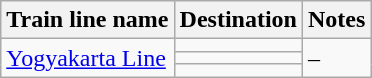<table class="wikitable">
<tr>
<th>Train line name</th>
<th>Destination</th>
<th>Notes</th>
</tr>
<tr>
<td rowspan="3"> <a href='#'>Yogyakarta Line</a></td>
<td></td>
<td rowspan="3">–</td>
</tr>
<tr>
<td></td>
</tr>
<tr>
<td></td>
</tr>
</table>
